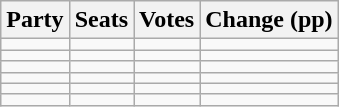<table class="wikitable" style="text-align:right;">
<tr>
<th>Party</th>
<th>Seats</th>
<th>Votes</th>
<th colspan="3">Change (pp)</th>
</tr>
<tr>
<td style="text-align:left;"></td>
<td></td>
<td></td>
<td></td>
</tr>
<tr>
<td style="text-align:left;"></td>
<td></td>
<td></td>
<td></td>
</tr>
<tr>
<td style="text-align:left;"></td>
<td></td>
<td></td>
<td></td>
</tr>
<tr>
<td style="text-align:left;"></td>
<td></td>
<td></td>
<td></td>
</tr>
<tr>
<td style="text-align:left;"></td>
<td></td>
<td></td>
<td></td>
</tr>
<tr>
<td style="text-align:left;"></td>
<td></td>
<td></td>
<td></td>
</tr>
</table>
